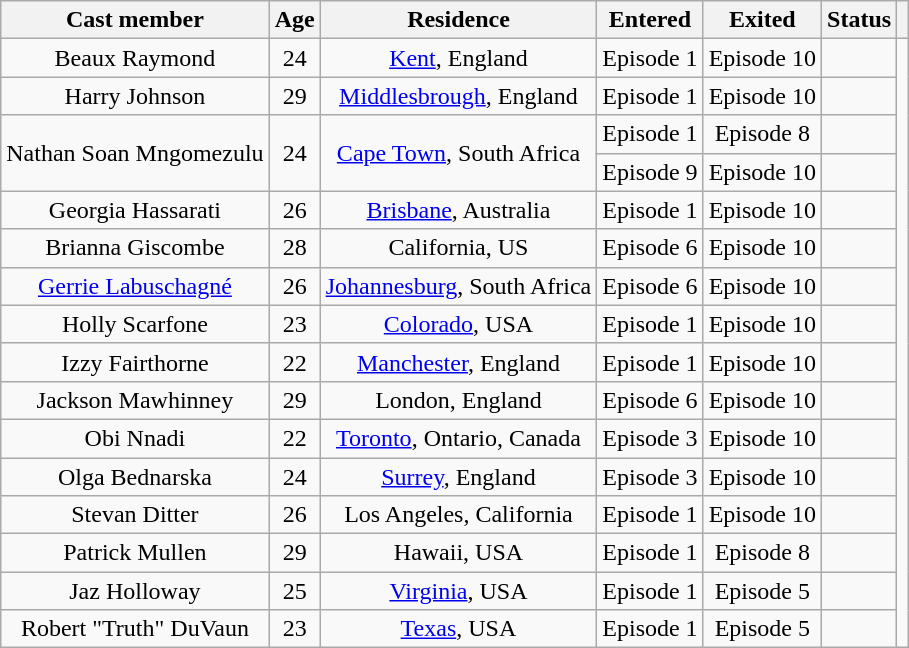<table class="wikitable sortable" style="text-align:center;">
<tr>
<th>Cast member</th>
<th>Age</th>
<th>Residence</th>
<th>Entered</th>
<th>Exited</th>
<th>Status</th>
<th></th>
</tr>
<tr>
<td>Beaux Raymond</td>
<td>24</td>
<td><a href='#'>Kent</a>, England</td>
<td>Episode 1</td>
<td nowrap>Episode 10</td>
<td></td>
<td rowspan="16"></td>
</tr>
<tr>
<td>Harry Johnson</td>
<td>29</td>
<td><a href='#'>Middlesbrough</a>, England</td>
<td>Episode 1</td>
<td>Episode 10</td>
<td></td>
</tr>
<tr>
<td rowspan="2">Nathan Soan Mngomezulu</td>
<td rowspan="2">24</td>
<td rowspan="2"><a href='#'>Cape Town</a>, South Africa</td>
<td>Episode 1</td>
<td>Episode 8</td>
<td></td>
</tr>
<tr>
<td>Episode 9</td>
<td>Episode 10</td>
<td></td>
</tr>
<tr>
<td>Georgia Hassarati</td>
<td>26</td>
<td><a href='#'>Brisbane</a>, Australia</td>
<td>Episode 1</td>
<td>Episode 10</td>
<td></td>
</tr>
<tr>
<td>Brianna Giscombe</td>
<td>28</td>
<td>California, US</td>
<td>Episode 6</td>
<td>Episode 10</td>
<td></td>
</tr>
<tr>
<td><a href='#'>Gerrie Labuschagné</a></td>
<td>26</td>
<td><a href='#'>Johannesburg</a>, South Africa</td>
<td>Episode 6</td>
<td>Episode 10</td>
<td></td>
</tr>
<tr>
<td>Holly Scarfone</td>
<td>23</td>
<td><a href='#'>Colorado</a>, USA</td>
<td>Episode 1</td>
<td>Episode 10</td>
<td></td>
</tr>
<tr>
<td>Izzy Fairthorne</td>
<td>22</td>
<td><a href='#'>Manchester</a>, England</td>
<td>Episode 1</td>
<td>Episode 10</td>
<td></td>
</tr>
<tr>
<td>Jackson Mawhinney</td>
<td>29</td>
<td>London, England</td>
<td>Episode 6</td>
<td>Episode 10</td>
<td></td>
</tr>
<tr>
<td>Obi Nnadi</td>
<td>22</td>
<td><a href='#'>Toronto</a>, Ontario, Canada</td>
<td>Episode 3</td>
<td>Episode 10</td>
<td></td>
</tr>
<tr>
<td>Olga Bednarska</td>
<td>24</td>
<td><a href='#'>Surrey</a>, England</td>
<td>Episode 3</td>
<td>Episode 10</td>
<td></td>
</tr>
<tr>
<td>Stevan Ditter</td>
<td>26</td>
<td>Los Angeles, California</td>
<td>Episode 1</td>
<td>Episode 10</td>
<td></td>
</tr>
<tr>
<td>Patrick Mullen</td>
<td>29</td>
<td>Hawaii, USA</td>
<td>Episode 1</td>
<td>Episode 8</td>
<td></td>
</tr>
<tr>
<td>Jaz Holloway</td>
<td>25</td>
<td><a href='#'>Virginia</a>, USA</td>
<td>Episode 1</td>
<td>Episode 5</td>
<td></td>
</tr>
<tr>
<td>Robert "Truth" DuVaun</td>
<td>23</td>
<td><a href='#'>Texas</a>, USA</td>
<td>Episode 1</td>
<td>Episode 5</td>
<td></td>
</tr>
</table>
